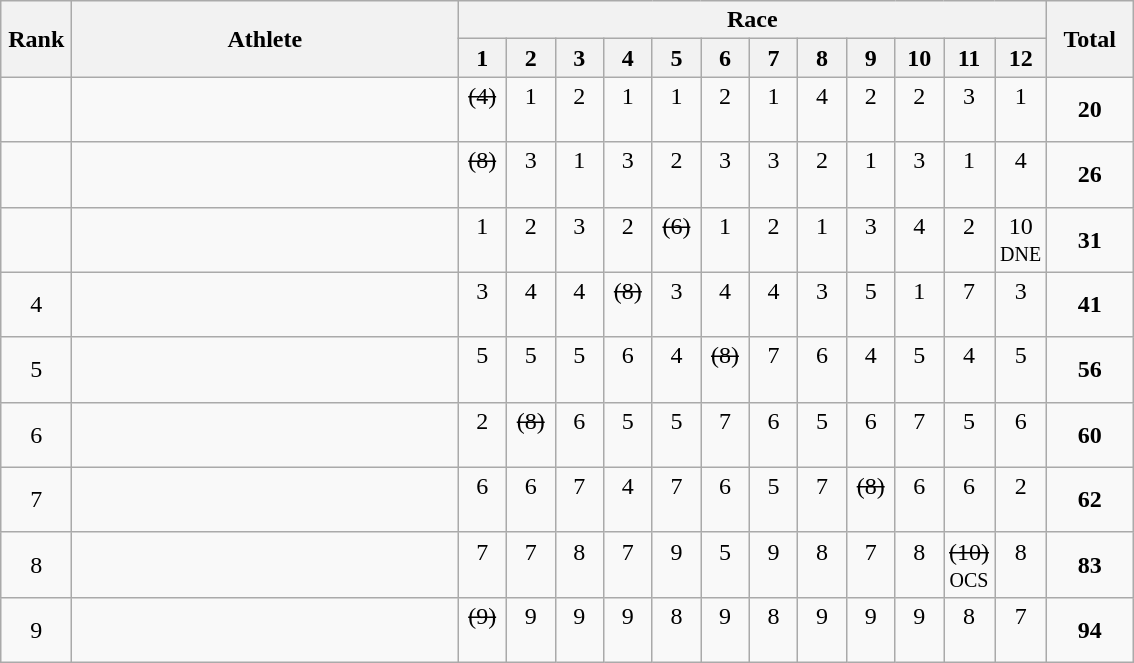<table | class="wikitable" style="text-align:center">
<tr>
<th rowspan="2" width=40>Rank</th>
<th rowspan="2" width=250>Athlete</th>
<th colspan="12">Race</th>
<th rowspan="2" width=50>Total</th>
</tr>
<tr>
<th width=25>1</th>
<th width=25>2</th>
<th width=25>3</th>
<th width=25>4</th>
<th width=25>5</th>
<th width=25>6</th>
<th width=25>7</th>
<th width=25>8</th>
<th width=25>9</th>
<th width=25>10</th>
<th width=25>11</th>
<th width=25>12</th>
</tr>
<tr>
<td></td>
<td align=left></td>
<td><s>(4)</s><br> </td>
<td>1<br> </td>
<td>2<br> </td>
<td>1<br> </td>
<td>1<br> </td>
<td>2<br> </td>
<td>1<br> </td>
<td>4<br> </td>
<td>2<br> </td>
<td>2<br> </td>
<td>3<br> </td>
<td>1<br> </td>
<td><strong>20</strong></td>
</tr>
<tr>
<td></td>
<td align=left></td>
<td><s>(8)</s><br> </td>
<td>3<br> </td>
<td>1<br> </td>
<td>3<br> </td>
<td>2<br> </td>
<td>3<br> </td>
<td>3<br> </td>
<td>2<br> </td>
<td>1<br> </td>
<td>3<br> </td>
<td>1<br> </td>
<td>4<br> </td>
<td><strong>26</strong></td>
</tr>
<tr>
<td></td>
<td align=left></td>
<td>1<br> </td>
<td>2<br> </td>
<td>3<br> </td>
<td>2<br> </td>
<td><s>(6)</s><br> </td>
<td>1<br> </td>
<td>2<br> </td>
<td>1<br> </td>
<td>3<br> </td>
<td>4<br> </td>
<td>2<br> </td>
<td>10<br><small>DNE</small></td>
<td><strong>31</strong></td>
</tr>
<tr>
<td>4</td>
<td align=left></td>
<td>3<br> </td>
<td>4<br> </td>
<td>4<br> </td>
<td><s>(8)</s><br> </td>
<td>3<br> </td>
<td>4<br> </td>
<td>4<br> </td>
<td>3<br> </td>
<td>5<br> </td>
<td>1<br> </td>
<td>7<br> </td>
<td>3<br> </td>
<td><strong>41</strong></td>
</tr>
<tr>
<td>5</td>
<td align=left></td>
<td>5<br> </td>
<td>5<br> </td>
<td>5<br> </td>
<td>6<br> </td>
<td>4<br> </td>
<td><s>(8)</s><br> </td>
<td>7<br> </td>
<td>6<br> </td>
<td>4<br> </td>
<td>5<br> </td>
<td>4<br> </td>
<td>5<br> </td>
<td><strong>56</strong></td>
</tr>
<tr>
<td>6</td>
<td align=left></td>
<td>2<br> </td>
<td><s>(8)</s><br> </td>
<td>6<br> </td>
<td>5<br> </td>
<td>5<br> </td>
<td>7<br> </td>
<td>6<br> </td>
<td>5<br> </td>
<td>6<br> </td>
<td>7<br> </td>
<td>5<br> </td>
<td>6<br> </td>
<td><strong>60</strong></td>
</tr>
<tr>
<td>7</td>
<td align=left></td>
<td>6<br> </td>
<td>6<br> </td>
<td>7<br> </td>
<td>4<br> </td>
<td>7<br> </td>
<td>6<br> </td>
<td>5<br> </td>
<td>7<br> </td>
<td><s>(8)</s><br> </td>
<td>6<br> </td>
<td>6<br> </td>
<td>2<br> </td>
<td><strong>62</strong></td>
</tr>
<tr>
<td>8</td>
<td align=left></td>
<td>7<br> </td>
<td>7<br> </td>
<td>8<br> </td>
<td>7<br> </td>
<td>9<br> </td>
<td>5<br> </td>
<td>9<br> </td>
<td>8<br> </td>
<td>7<br> </td>
<td>8<br> </td>
<td><s>(10)</s><br><small>OCS</small></td>
<td>8<br> </td>
<td><strong>83</strong></td>
</tr>
<tr>
<td>9</td>
<td align=left></td>
<td><s>(9)</s><br> </td>
<td>9<br> </td>
<td>9<br> </td>
<td>9<br> </td>
<td>8<br> </td>
<td>9<br> </td>
<td>8<br> </td>
<td>9<br> </td>
<td>9<br> </td>
<td>9<br> </td>
<td>8<br> </td>
<td>7<br> </td>
<td><strong>94</strong></td>
</tr>
</table>
